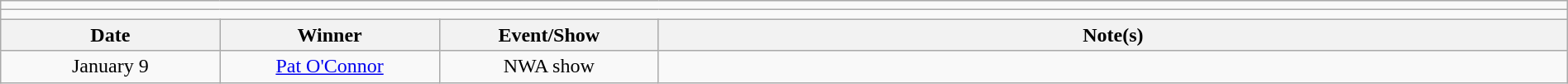<table class="wikitable" style="text-align:center; width:100%;">
<tr>
<td colspan="5"></td>
</tr>
<tr>
<td colspan="5"><strong></strong></td>
</tr>
<tr>
<th width=14%>Date</th>
<th width=14%>Winner</th>
<th width=14%>Event/Show</th>
<th width=58%>Note(s)</th>
</tr>
<tr>
<td>January 9</td>
<td><a href='#'>Pat O'Connor</a></td>
<td>NWA show</td>
<td align=left></td>
</tr>
</table>
